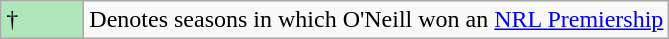<table class="wikitable">
<tr>
<td style="background:#afe6ba; width:3em;">†</td>
<td>Denotes seasons in which O'Neill won an <a href='#'>NRL Premiership</a></td>
</tr>
</table>
